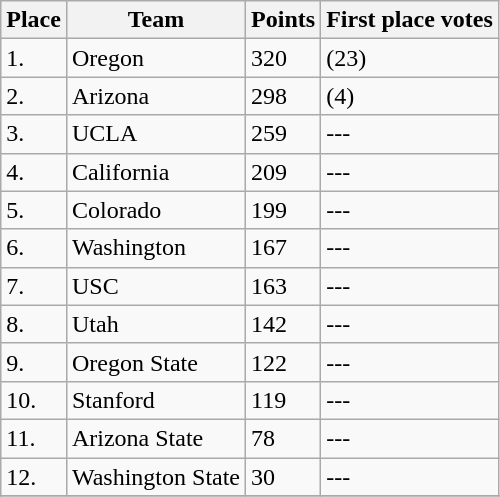<table class="wikitable">
<tr>
<th>Place</th>
<th>Team</th>
<th>Points</th>
<th>First place votes</th>
</tr>
<tr>
<td>1.</td>
<td>Oregon</td>
<td>320</td>
<td>(23)</td>
</tr>
<tr>
<td>2.</td>
<td>Arizona</td>
<td>298</td>
<td>(4)</td>
</tr>
<tr>
<td>3.</td>
<td>UCLA</td>
<td>259</td>
<td>---</td>
</tr>
<tr>
<td>4.</td>
<td>California</td>
<td>209</td>
<td>---</td>
</tr>
<tr>
<td>5.</td>
<td>Colorado</td>
<td>199</td>
<td>---</td>
</tr>
<tr>
<td>6.</td>
<td>Washington</td>
<td>167</td>
<td>---</td>
</tr>
<tr>
<td>7.</td>
<td>USC</td>
<td>163</td>
<td>---</td>
</tr>
<tr>
<td>8.</td>
<td>Utah</td>
<td>142</td>
<td>---</td>
</tr>
<tr>
<td>9.</td>
<td>Oregon State</td>
<td>122</td>
<td>---</td>
</tr>
<tr>
<td>10.</td>
<td>Stanford</td>
<td>119</td>
<td>---</td>
</tr>
<tr>
<td>11.</td>
<td>Arizona State</td>
<td>78</td>
<td>---</td>
</tr>
<tr>
<td>12.</td>
<td>Washington State</td>
<td>30</td>
<td>---</td>
</tr>
<tr>
</tr>
</table>
